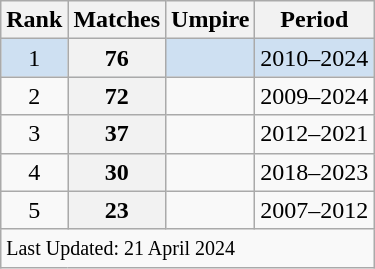<table class="wikitable plainrowheaders sortable">
<tr>
<th scope=col>Rank</th>
<th scope=col>Matches</th>
<th scope=col>Umpire</th>
<th scope=col>Period</th>
</tr>
<tr bgcolor=#cee0f2>
<td align=center>1</td>
<th scope=row style=text-align:center;>76</th>
<td></td>
<td>2010–2024</td>
</tr>
<tr>
<td align=center>2</td>
<th scope=row style=text-align:center;>72</th>
<td></td>
<td>2009–2024</td>
</tr>
<tr>
<td align=center>3</td>
<th scope=row style=text-align:center;>37</th>
<td></td>
<td>2012–2021</td>
</tr>
<tr>
<td align=center>4</td>
<th scope=row style=text-align:center;>30</th>
<td></td>
<td>2018–2023</td>
</tr>
<tr>
<td align=center>5</td>
<th scope=row style=text-align:center;>23</th>
<td></td>
<td>2007–2012</td>
</tr>
<tr class=sortbottom>
<td colspan=4><small>Last Updated: 21 April 2024</small></td>
</tr>
</table>
